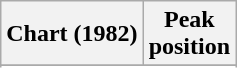<table class="wikitable sortable plainrowheaders" style="text-align:center">
<tr>
<th>Chart (1982)</th>
<th>Peak<br>position</th>
</tr>
<tr>
</tr>
<tr>
</tr>
</table>
